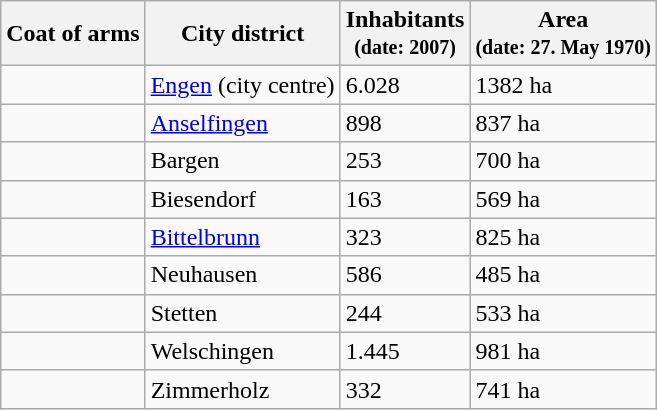<table class="wikitable">
<tr>
<th>Coat of arms</th>
<th>City district</th>
<th>Inhabitants<br><small>(date: 2007)</small></th>
<th>Area<br><small>(date: 27. May 1970)</small></th>
</tr>
<tr>
<td></td>
<td><a href='#'>Engen</a> (city centre)</td>
<td>6.028</td>
<td>1382 ha</td>
</tr>
<tr>
<td></td>
<td><a href='#'>Anselfingen</a></td>
<td>898</td>
<td>837 ha</td>
</tr>
<tr>
<td></td>
<td>Bargen</td>
<td>253</td>
<td>700 ha</td>
</tr>
<tr>
<td></td>
<td>Biesendorf</td>
<td>163</td>
<td>569 ha</td>
</tr>
<tr>
<td></td>
<td><a href='#'>Bittelbrunn</a></td>
<td>323</td>
<td>825 ha</td>
</tr>
<tr>
<td></td>
<td>Neuhausen</td>
<td>586</td>
<td>485 ha</td>
</tr>
<tr>
<td></td>
<td>Stetten</td>
<td>244</td>
<td>533 ha</td>
</tr>
<tr>
<td></td>
<td>Welschingen</td>
<td>1.445</td>
<td>981 ha</td>
</tr>
<tr>
<td></td>
<td>Zimmerholz</td>
<td>332</td>
<td>741 ha</td>
</tr>
</table>
